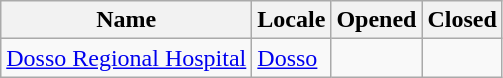<table class="wikitable">
<tr>
<th>Name</th>
<th>Locale</th>
<th>Opened</th>
<th>Closed</th>
</tr>
<tr>
<td><a href='#'>Dosso Regional Hospital</a></td>
<td><a href='#'>Dosso</a></td>
<td></td>
<td></td>
</tr>
</table>
